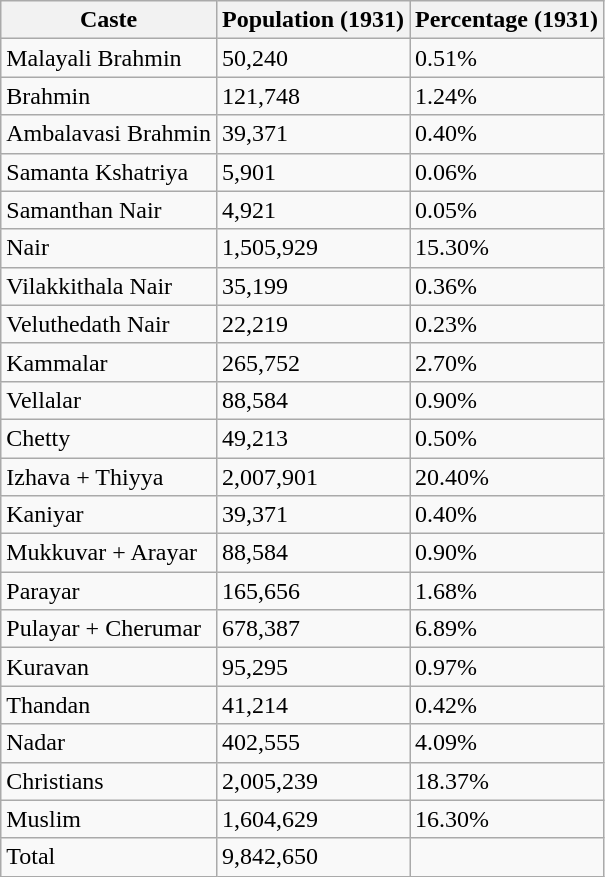<table class="wikitable">
<tr>
<th><strong>Caste</strong></th>
<th><strong>Population (1931)</strong></th>
<th><strong>Percentage (1931)</strong></th>
</tr>
<tr>
<td>Malayali Brahmin</td>
<td>50,240</td>
<td>0.51%</td>
</tr>
<tr>
<td>Brahmin</td>
<td>121,748</td>
<td>1.24%</td>
</tr>
<tr>
<td>Ambalavasi Brahmin</td>
<td>39,371</td>
<td>0.40%</td>
</tr>
<tr>
<td>Samanta Kshatriya</td>
<td>5,901</td>
<td>0.06%</td>
</tr>
<tr>
<td>Samanthan Nair</td>
<td>4,921</td>
<td>0.05%</td>
</tr>
<tr>
<td>Nair</td>
<td>1,505,929</td>
<td>15.30%</td>
</tr>
<tr>
<td>Vilakkithala Nair</td>
<td>35,199</td>
<td>0.36%</td>
</tr>
<tr>
<td>Veluthedath Nair</td>
<td>22,219</td>
<td>0.23%</td>
</tr>
<tr>
<td>Kammalar</td>
<td>265,752</td>
<td>2.70%</td>
</tr>
<tr>
<td>Vellalar</td>
<td>88,584</td>
<td>0.90%</td>
</tr>
<tr>
<td>Chetty</td>
<td>49,213</td>
<td>0.50%</td>
</tr>
<tr>
<td>Izhava + Thiyya</td>
<td>2,007,901</td>
<td>20.40%</td>
</tr>
<tr>
<td>Kaniyar</td>
<td>39,371</td>
<td>0.40%</td>
</tr>
<tr>
<td>Mukkuvar + Arayar</td>
<td>88,584</td>
<td>0.90%</td>
</tr>
<tr>
<td>Parayar</td>
<td>165,656</td>
<td>1.68%</td>
</tr>
<tr>
<td>Pulayar + Cherumar</td>
<td>678,387</td>
<td>6.89%</td>
</tr>
<tr>
<td>Kuravan</td>
<td>95,295</td>
<td>0.97%</td>
</tr>
<tr>
<td>Thandan</td>
<td>41,214</td>
<td>0.42%</td>
</tr>
<tr>
<td>Nadar</td>
<td>402,555</td>
<td>4.09%</td>
</tr>
<tr>
<td>Christians</td>
<td>2,005,239</td>
<td>18.37%</td>
</tr>
<tr>
<td>Muslim</td>
<td>1,604,629</td>
<td>16.30%</td>
</tr>
<tr>
<td>Total</td>
<td>9,842,650</td>
<td></td>
</tr>
</table>
